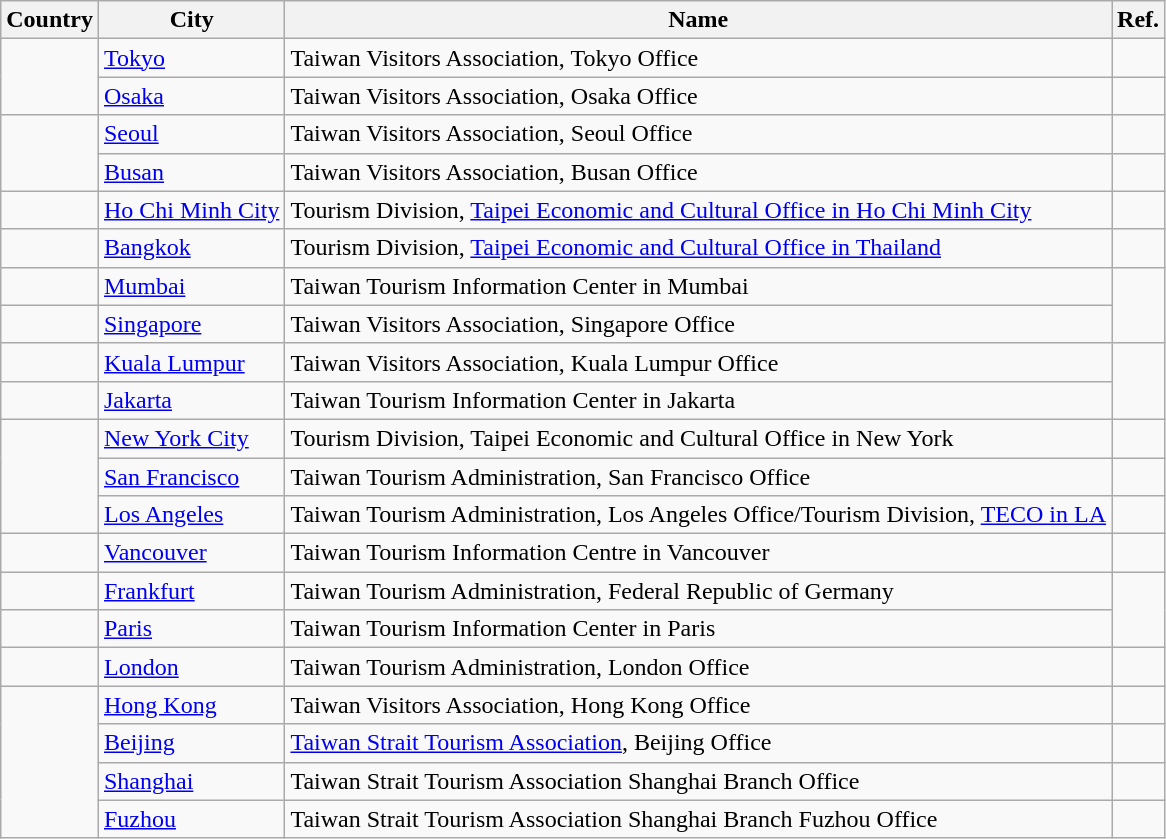<table class="wikitable">
<tr>
<th>Country</th>
<th>City</th>
<th>Name</th>
<th>Ref.</th>
</tr>
<tr>
<td rowspan="2"></td>
<td><a href='#'>Tokyo</a></td>
<td>Taiwan Visitors Association, Tokyo Office</td>
<td></td>
</tr>
<tr>
<td><a href='#'>Osaka</a></td>
<td>Taiwan Visitors Association, Osaka Office</td>
<td></td>
</tr>
<tr>
<td rowspan="2"></td>
<td><a href='#'>Seoul</a></td>
<td>Taiwan Visitors Association, Seoul Office</td>
<td></td>
</tr>
<tr>
<td><a href='#'>Busan</a></td>
<td>Taiwan Visitors Association, Busan Office</td>
<td></td>
</tr>
<tr>
<td></td>
<td><a href='#'>Ho Chi Minh City</a></td>
<td>Tourism Division, <a href='#'>Taipei Economic and Cultural Office in Ho Chi Minh City</a></td>
<td></td>
</tr>
<tr>
<td></td>
<td><a href='#'>Bangkok</a></td>
<td>Tourism Division, <a href='#'>Taipei Economic and Cultural Office in Thailand</a></td>
<td></td>
</tr>
<tr>
<td></td>
<td><a href='#'>Mumbai</a></td>
<td>Taiwan Tourism Information Center in Mumbai</td>
<td rowspan="2"></td>
</tr>
<tr>
<td></td>
<td><a href='#'>Singapore</a></td>
<td>Taiwan Visitors Association, Singapore Office</td>
</tr>
<tr>
<td></td>
<td><a href='#'>Kuala Lumpur</a></td>
<td>Taiwan Visitors Association, Kuala Lumpur Office</td>
<td rowspan="2"></td>
</tr>
<tr>
<td></td>
<td><a href='#'>Jakarta</a></td>
<td>Taiwan Tourism Information Center in Jakarta</td>
</tr>
<tr>
<td rowspan="3"></td>
<td><a href='#'>New York City</a></td>
<td>Tourism Division, Taipei Economic and Cultural Office in New York</td>
<td></td>
</tr>
<tr>
<td><a href='#'>San Francisco</a></td>
<td>Taiwan Tourism Administration, San Francisco Office</td>
<td></td>
</tr>
<tr>
<td><a href='#'>Los Angeles</a></td>
<td>Taiwan Tourism Administration, Los Angeles Office/Tourism Division, <a href='#'>TECO in LA</a></td>
<td></td>
</tr>
<tr>
<td></td>
<td><a href='#'>Vancouver</a></td>
<td>Taiwan Tourism Information Centre in Vancouver</td>
<td></td>
</tr>
<tr>
<td></td>
<td><a href='#'>Frankfurt</a></td>
<td>Taiwan Tourism Administration, Federal Republic of Germany</td>
<td rowspan="2"></td>
</tr>
<tr>
<td></td>
<td><a href='#'>Paris</a></td>
<td>Taiwan Tourism Information Center in Paris</td>
</tr>
<tr>
<td></td>
<td><a href='#'>London</a></td>
<td>Taiwan Tourism Administration, London Office</td>
<td></td>
</tr>
<tr>
<td rowspan="4"></td>
<td><a href='#'>Hong Kong</a></td>
<td>Taiwan Visitors Association, Hong Kong Office</td>
<td></td>
</tr>
<tr>
<td><a href='#'>Beijing</a></td>
<td><a href='#'>Taiwan Strait Tourism Association</a>, Beijing Office</td>
<td></td>
</tr>
<tr>
<td><a href='#'>Shanghai</a></td>
<td>Taiwan Strait Tourism Association Shanghai Branch Office</td>
<td></td>
</tr>
<tr>
<td><a href='#'>Fuzhou</a></td>
<td>Taiwan Strait Tourism Association Shanghai Branch Fuzhou Office</td>
<td></td>
</tr>
</table>
